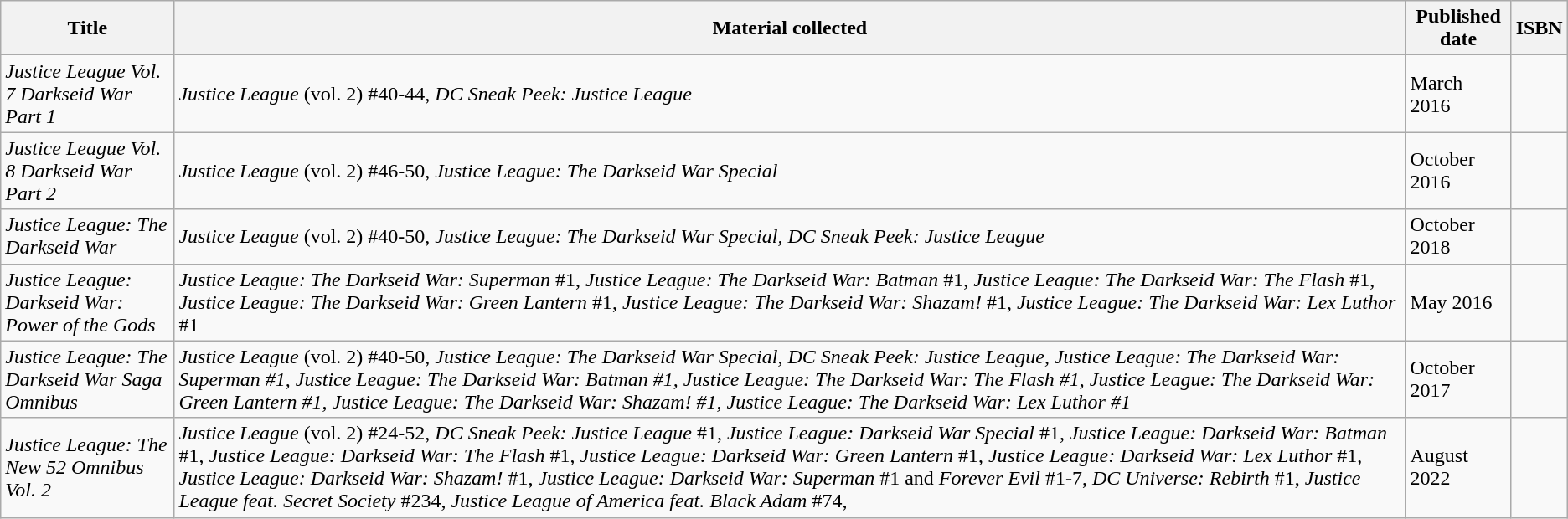<table class="wikitable">
<tr>
<th>Title</th>
<th>Material collected</th>
<th>Published date</th>
<th>ISBN</th>
</tr>
<tr>
<td><em>Justice League Vol. 7 Darkseid War Part 1</em></td>
<td><em>Justice League</em> (vol. 2) #40-44<em>,</em> <em>DC Sneak Peek: Justice League</em></td>
<td>March 2016</td>
<td></td>
</tr>
<tr>
<td><em>Justice League Vol. 8 Darkseid War Part 2</em></td>
<td><em>Justice League</em> (vol. 2) #46-50, <em>Justice League: The Darkseid War Special</em></td>
<td>October 2016</td>
<td></td>
</tr>
<tr>
<td><em>Justice League: The Darkseid War</em></td>
<td><em>Justice League</em> (vol. 2) #40-50, <em>Justice League: The Darkseid War Special,</em> <em>DC Sneak Peek: Justice League</em></td>
<td>October 2018</td>
<td></td>
</tr>
<tr>
<td><em>Justice League: Darkseid War: Power of the Gods</em></td>
<td><em>Justice League: The Darkseid War: Superman</em> #1, <em>Justice League: The Darkseid War: Batman</em> #1, <em>Justice League: The Darkseid War: The Flash</em> #1, <em>Justice League: The Darkseid War: Green Lantern</em> #1, <em>Justice League: The Darkseid War: Shazam!</em> #1, <em>Justice League: The Darkseid War: Lex Luthor</em> #1</td>
<td>May 2016</td>
<td></td>
</tr>
<tr>
<td><em>Justice League: The Darkseid War Saga Omnibus</em></td>
<td><em>Justice League</em> (vol. 2) #40-50, <em>Justice League: The Darkseid War Special,</em> <em>DC Sneak Peek: Justice League, Justice League: The Darkseid War: Superman #1, Justice League: The Darkseid War: Batman #1, Justice League: The Darkseid War: The Flash #1, Justice League: The Darkseid War: Green Lantern #1, Justice League: The Darkseid War: Shazam! #1, Justice League: The Darkseid War: Lex Luthor #1</em></td>
<td>October 2017</td>
<td></td>
</tr>
<tr>
<td><em>Justice League: The New 52 Omnibus Vol. 2</em></td>
<td><em>Justice League</em> (vol. 2) #24-52, <em>DC Sneak Peek: Justice League</em> #1, <em>Justice League: Darkseid War Special</em> #1, <em>Justice League: Darkseid War: Batman</em> #1, <em>Justice League: Darkseid War: The Flash</em> #1, <em>Justice League: Darkseid War: Green Lantern</em> #1, <em>Justice League: Darkseid War: Lex Luthor</em> #1, <em>Justice League: Darkseid War: Shazam!</em> #1, <em>Justice League: Darkseid War: Superman</em> #1 and <em>Forever Evil</em> #1-7, <em>DC Universe: Rebirth</em> #1, <em>Justice League feat. Secret Society</em> #234, <em>Justice League of America feat. Black Adam</em> #74,</td>
<td>August 2022</td>
<td></td>
</tr>
</table>
